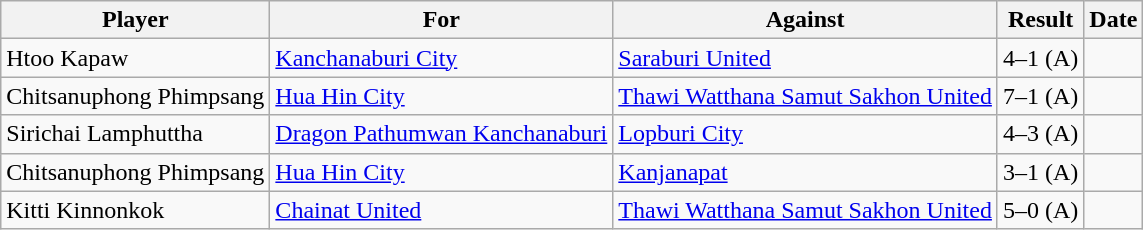<table class="wikitable">
<tr>
<th>Player</th>
<th>For</th>
<th>Against</th>
<th>Result</th>
<th>Date</th>
</tr>
<tr>
<td> Htoo Kapaw</td>
<td><a href='#'>Kanchanaburi City</a></td>
<td><a href='#'>Saraburi United</a></td>
<td>4–1 (A)</td>
<td></td>
</tr>
<tr>
<td> Chitsanuphong Phimpsang</td>
<td><a href='#'>Hua Hin City</a></td>
<td><a href='#'>Thawi Watthana Samut Sakhon United</a></td>
<td>7–1 (A)</td>
<td></td>
</tr>
<tr>
<td> Sirichai Lamphuttha</td>
<td><a href='#'>Dragon Pathumwan Kanchanaburi</a></td>
<td><a href='#'>Lopburi City</a></td>
<td>4–3 (A)</td>
<td></td>
</tr>
<tr>
<td> Chitsanuphong Phimpsang</td>
<td><a href='#'>Hua Hin City</a></td>
<td><a href='#'>Kanjanapat</a></td>
<td>3–1 (A)</td>
<td></td>
</tr>
<tr>
<td> Kitti Kinnonkok</td>
<td><a href='#'>Chainat United</a></td>
<td><a href='#'>Thawi Watthana Samut Sakhon United</a></td>
<td>5–0 (A)</td>
<td></td>
</tr>
</table>
